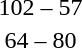<table style="text-align:center">
<tr>
<th width=200></th>
<th width=100></th>
<th width=200></th>
</tr>
<tr>
<td align=right></td>
<td>102 – 57</td>
<td align=left></td>
</tr>
<tr>
<td align=right></td>
<td>64 – 80</td>
<td align=left></td>
</tr>
</table>
